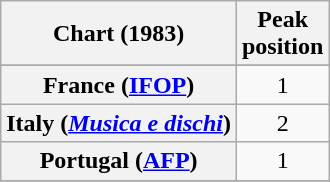<table class="wikitable sortable plainrowheaders">
<tr>
<th>Chart (1983)</th>
<th>Peak<br>position</th>
</tr>
<tr>
</tr>
<tr>
<th scope="row">France (<a href='#'>IFOP</a>)</th>
<td align="center">1</td>
</tr>
<tr>
<th scope="row">Italy (<em><a href='#'>Musica e dischi</a></em>)</th>
<td align="center">2</td>
</tr>
<tr>
<th scope="row">Portugal (<a href='#'>AFP</a>)</th>
<td style="text-align:center;">1</td>
</tr>
<tr>
</tr>
<tr>
</tr>
</table>
